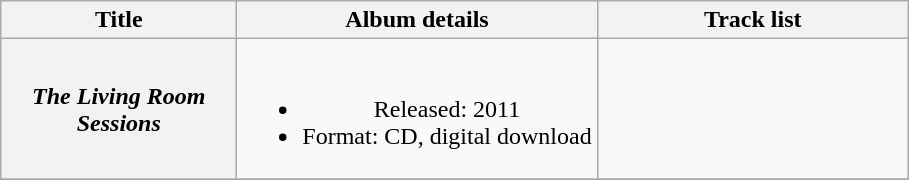<table class="wikitable plainrowheaders" style="text-align:center;">
<tr>
<th rowspan="1" style="width:150px;">Title</th>
<th rowspan="1">Album details</th>
<th rowspan="1" style="width:200px;">Track list</th>
</tr>
<tr>
<th scope="row"><strong><em>The Living Room Sessions</em></strong></th>
<td><br><ul><li>Released: 2011</li><li>Format: CD, digital download</li></ul></td>
<td style="font-size: 85%;"></td>
</tr>
<tr>
</tr>
</table>
